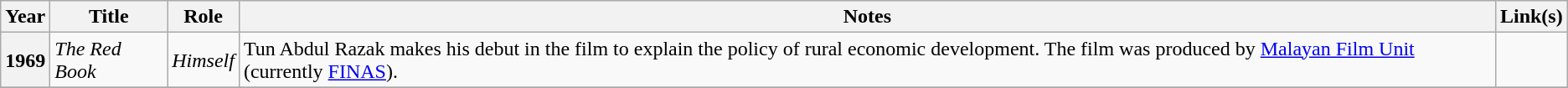<table class="wikitable plainrowheaders sortable">
<tr>
<th scope="col">Year</th>
<th scope="col">Title</th>
<th scope="col">Role</th>
<th scope="col" class="unsortable">Notes</th>
<th scope="col" class="unsortable">Link(s)</th>
</tr>
<tr>
<th scope="row">1969</th>
<td><em>The Red Book</em></td>
<td><em>Himself</em></td>
<td>Tun Abdul Razak makes his debut in the film to explain the policy of rural economic development. The film was produced by <a href='#'>Malayan Film Unit</a> (currently <a href='#'>FINAS</a>).</td>
<td style="text-align:center;"></td>
</tr>
<tr>
</tr>
</table>
